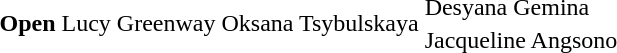<table>
<tr>
<th scope=row rowspan=2>Open</th>
<td rowspan=2> Lucy Greenway</td>
<td rowspan=2> Oksana Tsybulskaya</td>
<td> Desyana Gemina</td>
</tr>
<tr>
<td> Jacqueline Angsono</td>
</tr>
<tr>
</tr>
</table>
